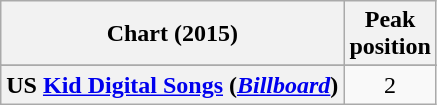<table class="wikitable sortable plainrowheaders">
<tr>
<th scope="col">Chart (2015)</th>
<th scope="col">Peak<br>position</th>
</tr>
<tr>
</tr>
<tr>
</tr>
<tr>
<th scope="row">US <a href='#'>Kid Digital Songs</a> (<em><a href='#'>Billboard</a></em>)</th>
<td style="text-align:center;">2</td>
</tr>
</table>
